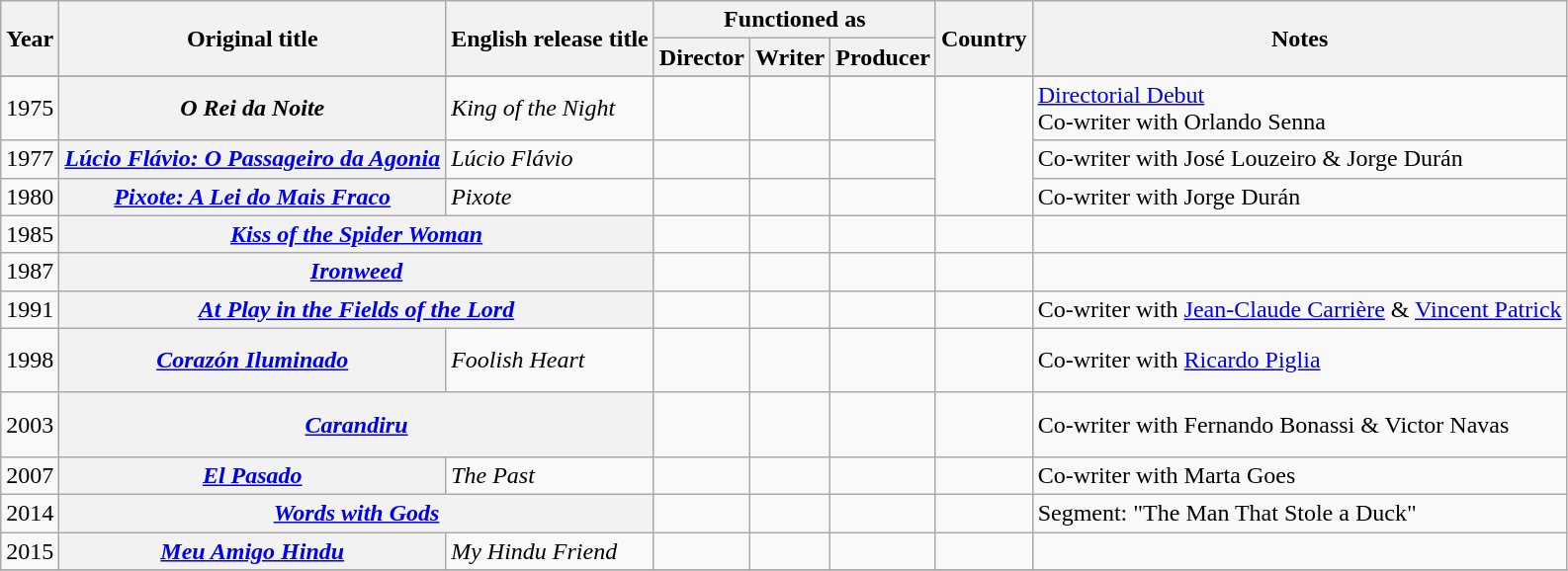<table class="wikitable plainrowheaders sortable">
<tr>
<th rowspan="2" scope="col">Year</th>
<th rowspan="2" scope="col">Original title</th>
<th rowspan="2" scope="col">English release title</th>
<th colspan="3">Functioned as</th>
<th rowspan="2">Country</th>
<th rowspan="2" scope="col">Notes</th>
</tr>
<tr>
<th>Director</th>
<th>Writer</th>
<th>Producer</th>
</tr>
<tr>
</tr>
<tr>
<td style="text-align:center;">1975</td>
<th scope="row"><em>O Rei da Noite</em></th>
<td><em>King of the Night</em></td>
<td></td>
<td></td>
<td></td>
<td rowspan="3"></td>
<td><a href='#'>Directorial Debut</a><br>Co-writer with Orlando Senna</td>
</tr>
<tr>
<td style="text-align:center;">1977</td>
<th scope="row"><em><a href='#'>Lúcio Flávio: O Passageiro da Agonia</a></em></th>
<td><em>Lúcio Flávio</em></td>
<td></td>
<td></td>
<td></td>
<td>Co-writer with José Louzeiro & Jorge Durán</td>
</tr>
<tr>
<td style="text-align:center;">1980</td>
<th scope="row"><em><a href='#'>Pixote: A Lei do Mais Fraco</a></em></th>
<td><em>Pixote</em></td>
<td></td>
<td></td>
<td></td>
<td>Co-writer with Jorge Durán</td>
</tr>
<tr>
<td style="text-align:center;">1985</td>
<th colspan="2" scope="row"><em><a href='#'>Kiss of the Spider Woman</a></em></th>
<td></td>
<td></td>
<td></td>
<td><br></td>
<td></td>
</tr>
<tr>
<td style="text-align:center;">1987</td>
<th colspan="2" scope="row"><em><a href='#'>Ironweed</a></em></th>
<td></td>
<td></td>
<td></td>
<td></td>
<td></td>
</tr>
<tr>
<td style="text-align:center;">1991</td>
<th colspan="2" scope="row"><em><a href='#'>At Play in the Fields of the Lord</a></em></th>
<td></td>
<td></td>
<td></td>
<td><br></td>
<td>Co-writer with <a href='#'>Jean-Claude Carrière</a> & <a href='#'>Vincent Patrick</a></td>
</tr>
<tr>
<td style="text-align:center;">1998</td>
<th scope="row"><em><a href='#'>Corazón Iluminado</a></em></th>
<td><em>Foolish Heart</em></td>
<td></td>
<td></td>
<td></td>
<td><br><br></td>
<td>Co-writer with <a href='#'>Ricardo Piglia</a></td>
</tr>
<tr>
<td style="text-align:center;">2003</td>
<th colspan="2" scope="row"><em><a href='#'>Carandiru</a></em></th>
<td></td>
<td></td>
<td></td>
<td><br><br></td>
<td>Co-writer with Fernando Bonassi & Victor Navas</td>
</tr>
<tr>
<td style="text-align:center;">2007</td>
<th scope="row"><em><a href='#'>El Pasado</a></em></th>
<td><em>The Past</em></td>
<td></td>
<td></td>
<td></td>
<td><br></td>
<td>Co-writer with Marta Goes</td>
</tr>
<tr>
<td style="text-align:center;">2014</td>
<th scope="row" colspan="2"><em><a href='#'>Words with Gods</a></em></th>
<td></td>
<td></td>
<td></td>
<td><br></td>
<td>Segment: "The Man That Stole a Duck"</td>
</tr>
<tr>
<td style="text-align:center;">2015</td>
<th scope="row"><em><a href='#'>Meu Amigo Hindu</a></em></th>
<td><em>My Hindu Friend</em></td>
<td></td>
<td></td>
<td></td>
<td></td>
<td></td>
</tr>
<tr>
</tr>
</table>
